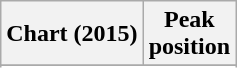<table class="wikitable sortable plainrowheaders">
<tr>
<th>Chart (2015)</th>
<th>Peak<br>position</th>
</tr>
<tr>
</tr>
<tr>
</tr>
<tr>
</tr>
</table>
